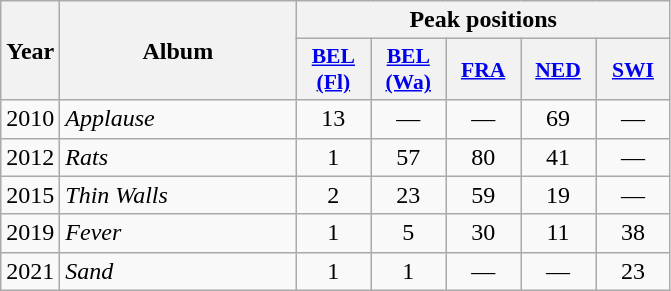<table class="wikitable">
<tr>
<th align="center" rowspan="2" width="10">Year</th>
<th align="center" rowspan="2" width="150">Album</th>
<th align="center" colspan="5" width="20">Peak positions</th>
</tr>
<tr>
<th scope="col" style="width:3em;font-size:90%;"><a href='#'>BEL<br>(Fl)</a><br></th>
<th scope="col" style="width:3em;font-size:90%;"><a href='#'>BEL<br>(Wa)</a><br></th>
<th scope="col" style="width:3em;font-size:90%;"><a href='#'>FRA</a><br></th>
<th scope="col" style="width:3em;font-size:90%;"><a href='#'>NED</a><br></th>
<th scope="col" style="width:3em;font-size:90%;"><a href='#'>SWI</a><br></th>
</tr>
<tr>
<td style="text-align:center;">2010</td>
<td><em>Applause</em></td>
<td style="text-align:center;">13</td>
<td style="text-align:center;">—</td>
<td style="text-align:center;">—</td>
<td style="text-align:center;">69</td>
<td style="text-align:center;">—</td>
</tr>
<tr>
<td style="text-align:center;">2012</td>
<td><em>Rats</em></td>
<td style="text-align:center;">1</td>
<td style="text-align:center;">57</td>
<td style="text-align:center;">80</td>
<td style="text-align:center;">41</td>
<td style="text-align:center;">—</td>
</tr>
<tr>
<td style="text-align:center;">2015</td>
<td><em>Thin Walls</em></td>
<td style="text-align:center;">2</td>
<td style="text-align:center;">23</td>
<td style="text-align:center;">59</td>
<td style="text-align:center;">19</td>
<td style="text-align:center;">—</td>
</tr>
<tr>
<td style="text-align:center;">2019</td>
<td><em>Fever</em></td>
<td style="text-align:center;">1</td>
<td style="text-align:center;">5</td>
<td style="text-align:center;">30<br></td>
<td style="text-align:center;">11</td>
<td style="text-align:center;">38</td>
</tr>
<tr>
<td style="text-align:center;">2021</td>
<td><em>Sand</em></td>
<td style="text-align:center;">1</td>
<td style="text-align:center;">1</td>
<td style="text-align:center;">—</td>
<td style="text-align:center;">—</td>
<td style="text-align:center;">23</td>
</tr>
</table>
